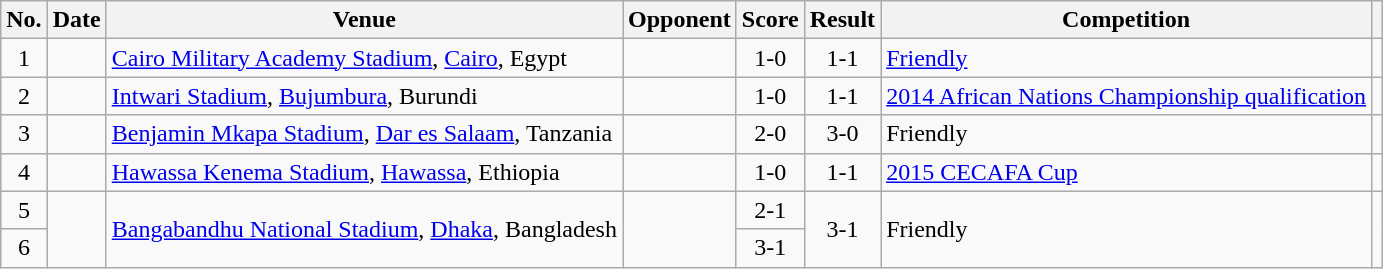<table class="wikitable sortable">
<tr>
<th scope="col">No.</th>
<th scope="col">Date</th>
<th scope="col">Venue</th>
<th scope="col">Opponent</th>
<th scope="col">Score</th>
<th scope="col">Result</th>
<th scope="col">Competition</th>
<th scope="col" class="unsortable"></th>
</tr>
<tr>
<td style="text-align:center">1</td>
<td></td>
<td><a href='#'>Cairo Military Academy Stadium</a>, <a href='#'>Cairo</a>, Egypt</td>
<td></td>
<td style="text-align:center">1-0</td>
<td style="text-align:center">1-1</td>
<td><a href='#'>Friendly</a></td>
<td></td>
</tr>
<tr>
<td style="text-align:center">2</td>
<td></td>
<td><a href='#'>Intwari Stadium</a>, <a href='#'>Bujumbura</a>, Burundi</td>
<td></td>
<td style="text-align:center">1-0</td>
<td style="text-align:center">1-1</td>
<td><a href='#'>2014 African Nations Championship qualification</a></td>
<td></td>
</tr>
<tr>
<td style="text-align:center">3</td>
<td></td>
<td><a href='#'>Benjamin Mkapa Stadium</a>, <a href='#'>Dar es Salaam</a>, Tanzania</td>
<td></td>
<td style="text-align:center">2-0</td>
<td style="text-align:center">3-0</td>
<td>Friendly</td>
<td></td>
</tr>
<tr>
<td style="text-align:center">4</td>
<td></td>
<td><a href='#'>Hawassa Kenema Stadium</a>, <a href='#'>Hawassa</a>, Ethiopia</td>
<td></td>
<td style="text-align:center">1-0</td>
<td style="text-align:center">1-1</td>
<td><a href='#'>2015 CECAFA Cup</a></td>
<td></td>
</tr>
<tr>
<td style="text-align:center">5</td>
<td rowspan="2"></td>
<td rowspan="2"><a href='#'>Bangabandhu National Stadium</a>, <a href='#'>Dhaka</a>, Bangladesh</td>
<td rowspan="2"></td>
<td style="text-align:center">2-1</td>
<td rowspan="2" style="text-align:center">3-1</td>
<td rowspan="2">Friendly</td>
<td rowspan="2"></td>
</tr>
<tr>
<td style="text-align:center">6</td>
<td style="text-align:center">3-1</td>
</tr>
</table>
